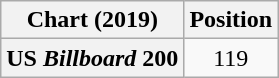<table class="wikitable plainrowheaders" style="text-align:center">
<tr>
<th scope="col">Chart (2019)</th>
<th scope="col">Position</th>
</tr>
<tr>
<th scope="row">US <em>Billboard</em> 200</th>
<td>119</td>
</tr>
</table>
